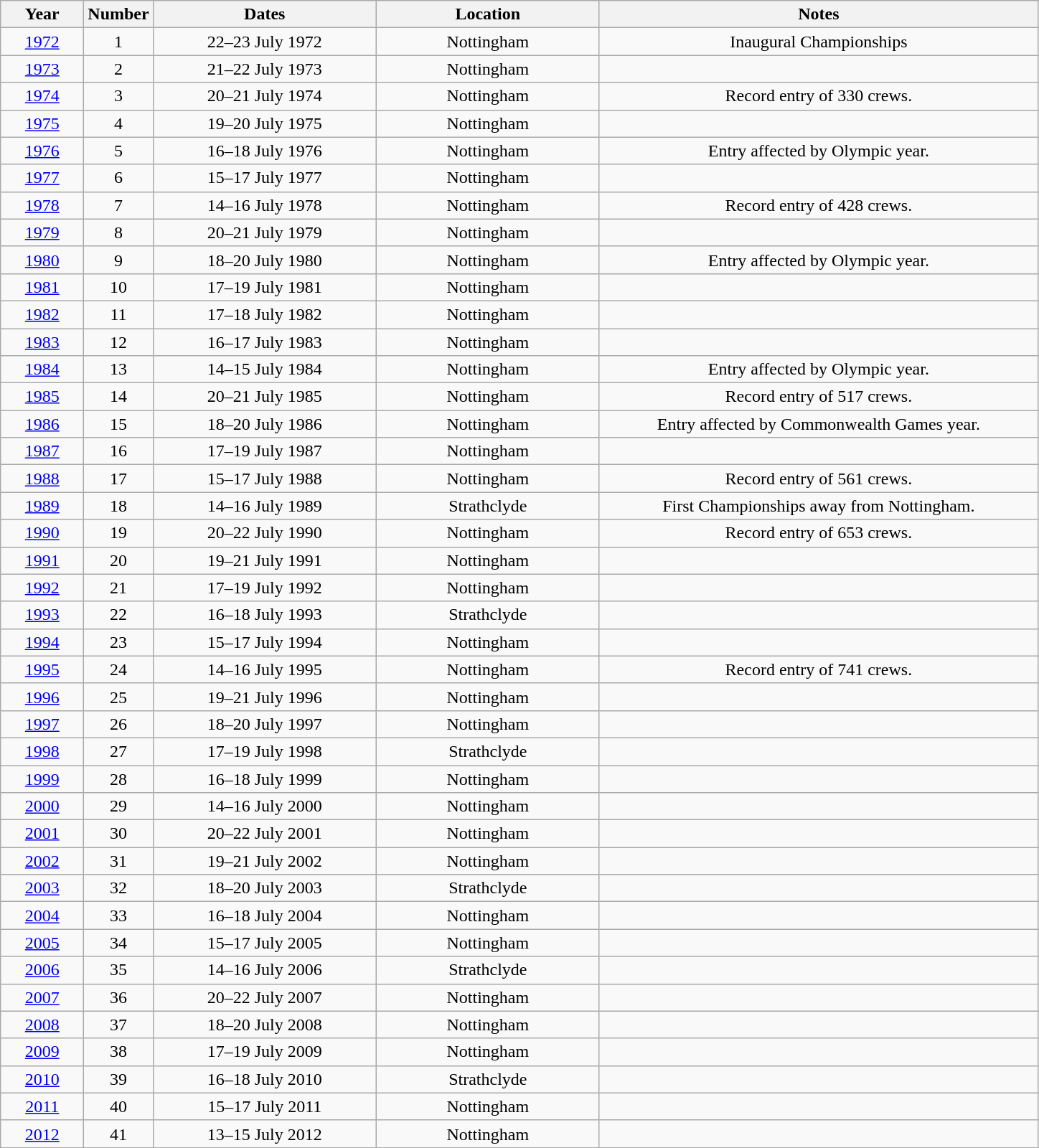<table class="wikitable" style="text-align:center">
<tr>
<th width=70>Year</th>
<th width=50>Number</th>
<th width=200>Dates</th>
<th width=200>Location</th>
<th width=400>Notes</th>
</tr>
<tr>
<td><a href='#'>1972</a></td>
<td>1</td>
<td>22–23 July 1972</td>
<td>Nottingham</td>
<td>Inaugural Championships</td>
</tr>
<tr>
<td><a href='#'>1973</a></td>
<td>2</td>
<td>21–22 July 1973</td>
<td>Nottingham</td>
<td></td>
</tr>
<tr>
<td><a href='#'>1974</a></td>
<td>3</td>
<td>20–21 July 1974</td>
<td>Nottingham</td>
<td>Record entry of 330 crews.</td>
</tr>
<tr>
<td><a href='#'>1975</a></td>
<td>4</td>
<td>19–20 July 1975</td>
<td>Nottingham</td>
<td></td>
</tr>
<tr>
<td><a href='#'>1976</a></td>
<td>5</td>
<td>16–18 July 1976</td>
<td>Nottingham</td>
<td>Entry affected by Olympic year.</td>
</tr>
<tr>
<td><a href='#'>1977</a></td>
<td>6</td>
<td>15–17 July 1977</td>
<td>Nottingham</td>
<td></td>
</tr>
<tr>
<td><a href='#'>1978</a></td>
<td>7</td>
<td>14–16 July 1978</td>
<td>Nottingham</td>
<td>Record entry of 428 crews.</td>
</tr>
<tr>
<td><a href='#'>1979</a></td>
<td>8</td>
<td>20–21 July 1979</td>
<td>Nottingham</td>
<td></td>
</tr>
<tr>
<td><a href='#'>1980</a></td>
<td>9</td>
<td>18–20 July 1980</td>
<td>Nottingham</td>
<td>Entry affected by Olympic year.</td>
</tr>
<tr>
<td><a href='#'>1981</a></td>
<td>10</td>
<td>17–19 July 1981</td>
<td>Nottingham</td>
<td></td>
</tr>
<tr>
<td><a href='#'>1982</a></td>
<td>11</td>
<td>17–18 July 1982</td>
<td>Nottingham</td>
<td></td>
</tr>
<tr>
<td><a href='#'>1983</a></td>
<td>12</td>
<td>16–17 July 1983</td>
<td>Nottingham</td>
<td></td>
</tr>
<tr>
<td><a href='#'>1984</a></td>
<td>13</td>
<td>14–15 July 1984</td>
<td>Nottingham</td>
<td>Entry affected by Olympic year.</td>
</tr>
<tr>
<td><a href='#'>1985</a></td>
<td>14</td>
<td>20–21 July 1985</td>
<td>Nottingham</td>
<td>Record entry of 517 crews.</td>
</tr>
<tr>
<td><a href='#'>1986</a></td>
<td>15</td>
<td>18–20 July 1986</td>
<td>Nottingham</td>
<td>Entry affected by Commonwealth Games year.</td>
</tr>
<tr>
<td><a href='#'>1987</a></td>
<td>16</td>
<td>17–19 July 1987</td>
<td>Nottingham</td>
<td></td>
</tr>
<tr>
<td><a href='#'>1988</a></td>
<td>17</td>
<td>15–17 July 1988</td>
<td>Nottingham</td>
<td>Record entry of 561 crews.</td>
</tr>
<tr>
<td><a href='#'>1989</a></td>
<td>18</td>
<td>14–16 July 1989</td>
<td>Strathclyde</td>
<td>First Championships away from Nottingham.</td>
</tr>
<tr>
<td><a href='#'>1990</a></td>
<td>19</td>
<td>20–22 July 1990</td>
<td>Nottingham</td>
<td>Record entry of 653 crews.</td>
</tr>
<tr>
<td><a href='#'>1991</a></td>
<td>20</td>
<td>19–21 July 1991</td>
<td>Nottingham</td>
<td></td>
</tr>
<tr>
<td><a href='#'>1992</a></td>
<td>21</td>
<td>17–19 July 1992</td>
<td>Nottingham</td>
<td></td>
</tr>
<tr>
<td><a href='#'>1993</a></td>
<td>22</td>
<td>16–18 July 1993</td>
<td>Strathclyde</td>
<td></td>
</tr>
<tr>
<td><a href='#'>1994</a></td>
<td>23</td>
<td>15–17 July 1994</td>
<td>Nottingham</td>
<td></td>
</tr>
<tr>
<td><a href='#'>1995</a></td>
<td>24</td>
<td>14–16 July 1995</td>
<td>Nottingham</td>
<td>Record entry of 741 crews.</td>
</tr>
<tr>
<td><a href='#'>1996</a></td>
<td>25</td>
<td>19–21 July 1996</td>
<td>Nottingham</td>
<td></td>
</tr>
<tr>
<td><a href='#'>1997</a></td>
<td>26</td>
<td>18–20 July 1997</td>
<td>Nottingham</td>
<td></td>
</tr>
<tr>
<td><a href='#'>1998</a></td>
<td>27</td>
<td>17–19 July 1998</td>
<td>Strathclyde</td>
<td></td>
</tr>
<tr>
<td><a href='#'>1999</a></td>
<td>28</td>
<td>16–18 July 1999</td>
<td>Nottingham</td>
<td></td>
</tr>
<tr>
<td><a href='#'>2000</a></td>
<td>29</td>
<td>14–16 July 2000</td>
<td>Nottingham</td>
<td></td>
</tr>
<tr>
<td><a href='#'>2001</a></td>
<td>30</td>
<td>20–22 July 2001</td>
<td>Nottingham</td>
<td></td>
</tr>
<tr>
<td><a href='#'>2002</a></td>
<td>31</td>
<td>19–21 July 2002</td>
<td>Nottingham</td>
<td></td>
</tr>
<tr>
<td><a href='#'>2003</a></td>
<td>32</td>
<td>18–20 July 2003</td>
<td>Strathclyde</td>
<td></td>
</tr>
<tr>
<td><a href='#'>2004</a></td>
<td>33</td>
<td>16–18 July 2004</td>
<td>Nottingham</td>
<td></td>
</tr>
<tr>
<td><a href='#'>2005</a></td>
<td>34</td>
<td>15–17 July 2005</td>
<td>Nottingham</td>
<td></td>
</tr>
<tr>
<td><a href='#'>2006</a></td>
<td>35</td>
<td>14–16 July 2006</td>
<td>Strathclyde</td>
<td></td>
</tr>
<tr>
<td><a href='#'>2007</a></td>
<td>36</td>
<td>20–22 July 2007</td>
<td>Nottingham</td>
<td></td>
</tr>
<tr>
<td><a href='#'>2008</a></td>
<td>37</td>
<td>18–20 July 2008</td>
<td>Nottingham</td>
<td></td>
</tr>
<tr>
<td><a href='#'>2009</a></td>
<td>38</td>
<td>17–19 July 2009</td>
<td>Nottingham</td>
<td></td>
</tr>
<tr>
<td><a href='#'>2010</a></td>
<td>39</td>
<td>16–18 July 2010</td>
<td>Strathclyde</td>
<td></td>
</tr>
<tr>
<td><a href='#'>2011</a></td>
<td>40</td>
<td>15–17 July 2011</td>
<td>Nottingham</td>
<td></td>
</tr>
<tr>
<td><a href='#'>2012</a></td>
<td>41</td>
<td>13–15 July 2012</td>
<td>Nottingham</td>
<td></td>
</tr>
</table>
